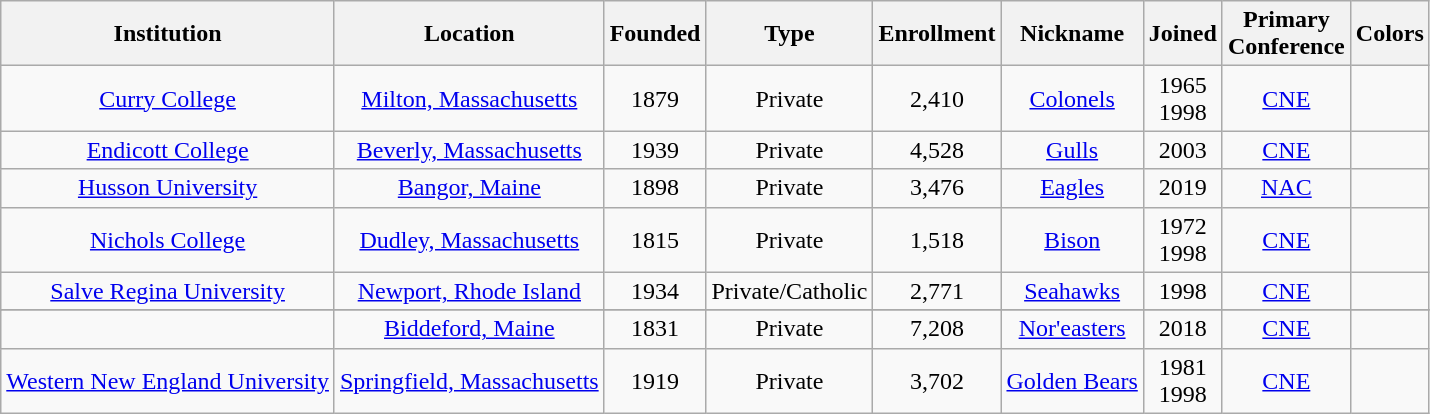<table class="wikitable sortable" style="text-align:center;">
<tr>
<th>Institution</th>
<th>Location</th>
<th>Founded</th>
<th>Type</th>
<th>Enrollment</th>
<th>Nickname</th>
<th>Joined</th>
<th>Primary<br>Conference</th>
<th>Colors</th>
</tr>
<tr>
<td><a href='#'>Curry College</a></td>
<td><a href='#'>Milton, Massachusetts</a></td>
<td>1879</td>
<td>Private</td>
<td>2,410</td>
<td><a href='#'>Colonels</a></td>
<td>1965<br>1998</td>
<td><a href='#'>CNE</a></td>
<td></td>
</tr>
<tr>
<td><a href='#'>Endicott College</a></td>
<td><a href='#'>Beverly, Massachusetts</a></td>
<td>1939</td>
<td>Private</td>
<td>4,528</td>
<td><a href='#'>Gulls</a></td>
<td>2003</td>
<td><a href='#'>CNE</a></td>
<td></td>
</tr>
<tr>
<td><a href='#'>Husson University</a></td>
<td><a href='#'>Bangor, Maine</a></td>
<td>1898</td>
<td>Private</td>
<td>3,476</td>
<td><a href='#'>Eagles</a></td>
<td>2019</td>
<td><a href='#'>NAC</a></td>
<td> </td>
</tr>
<tr>
<td><a href='#'>Nichols College</a></td>
<td><a href='#'>Dudley, Massachusetts</a></td>
<td>1815</td>
<td>Private</td>
<td>1,518</td>
<td><a href='#'>Bison</a></td>
<td>1972<br>1998</td>
<td><a href='#'>CNE</a></td>
<td></td>
</tr>
<tr>
<td><a href='#'>Salve Regina University</a></td>
<td><a href='#'>Newport, Rhode Island</a></td>
<td>1934</td>
<td>Private/Catholic</td>
<td>2,771</td>
<td><a href='#'>Seahawks</a></td>
<td>1998</td>
<td><a href='#'>CNE</a></td>
<td></td>
</tr>
<tr>
</tr>
<tr>
<td></td>
<td><a href='#'>Biddeford, Maine</a></td>
<td>1831</td>
<td>Private</td>
<td>7,208</td>
<td><a href='#'>Nor'easters</a></td>
<td>2018</td>
<td><a href='#'>CNE</a></td>
<td></td>
</tr>
<tr>
<td><a href='#'>Western New England University</a></td>
<td><a href='#'>Springfield, Massachusetts</a></td>
<td>1919</td>
<td>Private</td>
<td>3,702</td>
<td><a href='#'>Golden Bears</a></td>
<td>1981<br>1998</td>
<td><a href='#'>CNE</a></td>
<td></td>
</tr>
</table>
